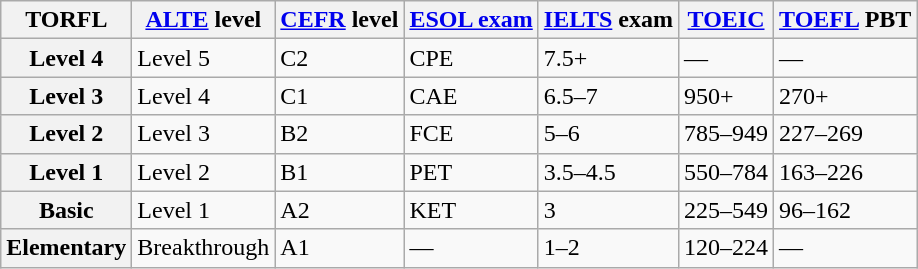<table class="wikitable" border="1" align="centre">
<tr>
<th>TORFL</th>
<th><a href='#'>ALTE</a> level</th>
<th><a href='#'>CEFR</a> level</th>
<th><a href='#'>ESOL exam</a></th>
<th><a href='#'>IELTS</a> exam</th>
<th><a href='#'>TOEIC</a></th>
<th><a href='#'>TOEFL</a> PBT</th>
</tr>
<tr>
<th>Level 4</th>
<td>Level 5</td>
<td>C2</td>
<td>CPE</td>
<td>7.5+</td>
<td>—</td>
<td>—</td>
</tr>
<tr>
<th>Level 3</th>
<td>Level 4</td>
<td>C1</td>
<td>CAE</td>
<td>6.5–7</td>
<td>950+</td>
<td>270+</td>
</tr>
<tr>
<th>Level 2</th>
<td>Level 3</td>
<td>B2</td>
<td>FCE</td>
<td>5–6</td>
<td>785–949</td>
<td>227–269</td>
</tr>
<tr>
<th>Level 1</th>
<td>Level 2</td>
<td>B1</td>
<td>PET</td>
<td>3.5–4.5</td>
<td>550–784</td>
<td>163–226</td>
</tr>
<tr>
<th>Basic</th>
<td>Level 1</td>
<td>A2</td>
<td>KET</td>
<td>3</td>
<td>225–549</td>
<td>96–162</td>
</tr>
<tr>
<th>Elementary</th>
<td>Breakthrough</td>
<td>A1</td>
<td>—</td>
<td>1–2</td>
<td>120–224</td>
<td>—</td>
</tr>
</table>
